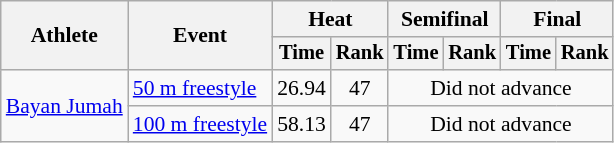<table class=wikitable style="font-size:90%">
<tr>
<th rowspan="2">Athlete</th>
<th rowspan="2">Event</th>
<th colspan="2">Heat</th>
<th colspan="2">Semifinal</th>
<th colspan="2">Final</th>
</tr>
<tr style="font-size:95%">
<th>Time</th>
<th>Rank</th>
<th>Time</th>
<th>Rank</th>
<th>Time</th>
<th>Rank</th>
</tr>
<tr align=center>
<td align=left rowspan=2><a href='#'>Bayan Jumah</a></td>
<td align=left><a href='#'>50 m freestyle</a></td>
<td>26.94</td>
<td>47</td>
<td colspan=4>Did not advance</td>
</tr>
<tr align=center>
<td align=left><a href='#'>100 m freestyle</a></td>
<td>58.13</td>
<td>47</td>
<td colspan=4>Did not advance</td>
</tr>
</table>
